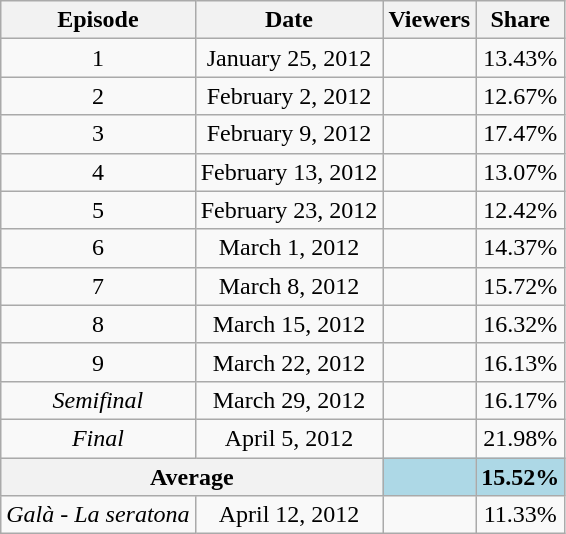<table class="wikitable" style="text-align:center;">
<tr>
<th>Episode</th>
<th>Date</th>
<th>Viewers</th>
<th>Share</th>
</tr>
<tr>
<td>1</td>
<td>January 25, 2012</td>
<td></td>
<td>13.43%</td>
</tr>
<tr>
<td>2</td>
<td>February 2, 2012</td>
<td></td>
<td>12.67%</td>
</tr>
<tr>
<td>3</td>
<td>February 9, 2012</td>
<td></td>
<td>17.47%</td>
</tr>
<tr>
<td>4</td>
<td>February 13, 2012</td>
<td></td>
<td>13.07%</td>
</tr>
<tr>
<td>5</td>
<td>February 23, 2012</td>
<td></td>
<td>12.42%</td>
</tr>
<tr>
<td>6</td>
<td>March 1, 2012</td>
<td></td>
<td>14.37%</td>
</tr>
<tr>
<td>7</td>
<td>March 8, 2012</td>
<td></td>
<td>15.72%</td>
</tr>
<tr>
<td>8</td>
<td>March 15, 2012</td>
<td></td>
<td>16.32%</td>
</tr>
<tr>
<td>9</td>
<td>March 22, 2012</td>
<td></td>
<td>16.13%</td>
</tr>
<tr>
<td><em>Semifinal</em></td>
<td>March 29, 2012</td>
<td></td>
<td>16.17%</td>
</tr>
<tr>
<td><em>Final</em></td>
<td>April 5, 2012</td>
<td></td>
<td>21.98%</td>
</tr>
<tr>
<th colspan="2">Average</th>
<th style="background:lightblue"><strong></strong></th>
<th style="background:lightblue"><strong>15.52%</strong></th>
</tr>
<tr>
<td><em>Galà - La seratona</em></td>
<td>April 12, 2012</td>
<td></td>
<td>11.33%</td>
</tr>
</table>
